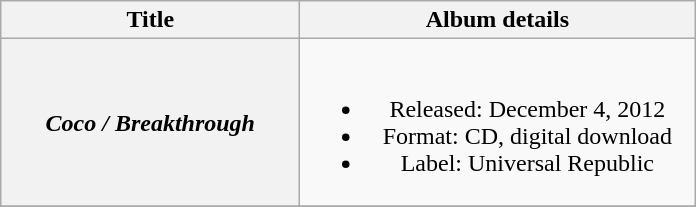<table class="wikitable plainrowheaders" style="text-align:center;">
<tr>
<th scope="col" style="width:12em;">Title</th>
<th scope="col" style="width:16em;">Album details</th>
</tr>
<tr>
<th scope="row"><em>Coco / Breakthrough</em></th>
<td><br><ul><li>Released: December 4, 2012</li><li>Format: CD, digital download</li><li>Label: Universal Republic</li></ul></td>
</tr>
<tr>
</tr>
</table>
